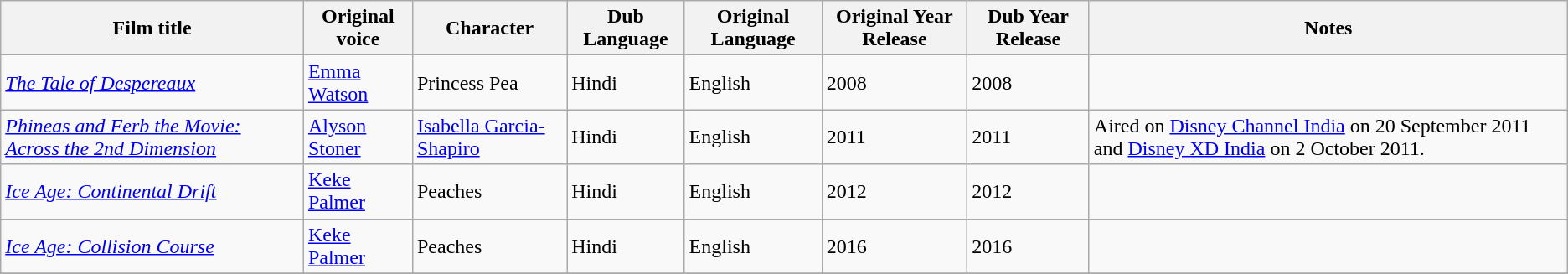<table class="wikitable">
<tr>
<th>Film title</th>
<th>Original voice</th>
<th>Character</th>
<th>Dub Language</th>
<th>Original Language</th>
<th>Original Year Release</th>
<th>Dub Year Release</th>
<th>Notes</th>
</tr>
<tr>
<td><em><a href='#'>The Tale of Despereaux</a></em></td>
<td><a href='#'>Emma Watson</a></td>
<td>Princess Pea</td>
<td>Hindi</td>
<td>English</td>
<td>2008</td>
<td>2008</td>
<td></td>
</tr>
<tr>
<td><em><a href='#'>Phineas and Ferb the Movie: Across the 2nd Dimension</a></em></td>
<td><a href='#'>Alyson Stoner</a></td>
<td><a href='#'>Isabella Garcia-Shapiro</a></td>
<td>Hindi</td>
<td>English</td>
<td>2011</td>
<td>2011</td>
<td>Aired on <a href='#'>Disney Channel India</a> on 20 September 2011 and <a href='#'>Disney XD India</a> on 2 October 2011.</td>
</tr>
<tr>
<td><em><a href='#'>Ice Age: Continental Drift</a></em></td>
<td><a href='#'>Keke Palmer</a></td>
<td>Peaches</td>
<td>Hindi</td>
<td>English</td>
<td>2012</td>
<td>2012</td>
<td></td>
</tr>
<tr>
<td><em><a href='#'>Ice Age: Collision Course</a></em></td>
<td><a href='#'>Keke Palmer</a></td>
<td>Peaches</td>
<td>Hindi</td>
<td>English</td>
<td>2016</td>
<td>2016</td>
<td></td>
</tr>
<tr>
</tr>
</table>
